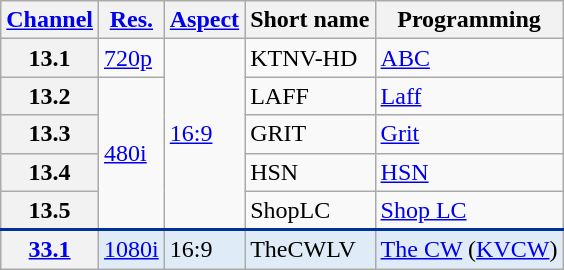<table class="wikitable">
<tr>
<th scope = "col"><a href='#'>Channel</a></th>
<th scope = "col"><a href='#'>Res.</a></th>
<th scope = "col"><a href='#'>Aspect</a></th>
<th scope = "col">Short name</th>
<th scope = "col">Programming</th>
</tr>
<tr>
<th scope = "row">13.1</th>
<td><a href='#'>720p</a></td>
<td rowspan=5><a href='#'>16:9</a></td>
<td>KTNV-HD</td>
<td><a href='#'>ABC</a></td>
</tr>
<tr>
<th scope = "row">13.2</th>
<td rowspan=4><a href='#'>480i</a></td>
<td>LAFF</td>
<td><a href='#'>Laff</a></td>
</tr>
<tr>
<th scope = "row">13.3</th>
<td>GRIT</td>
<td><a href='#'>Grit</a></td>
</tr>
<tr>
<th scope = "row">13.4</th>
<td>HSN</td>
<td><a href='#'>HSN</a></td>
</tr>
<tr>
<th scope = "row">13.5</th>
<td>ShopLC</td>
<td><a href='#'>Shop LC</a></td>
</tr>
<tr style="background-color:#DFEBF6; border-top: 2px solid #003399;">
<th scope="row"><a href='#'>33.1</a></th>
<td><a href='#'>1080i</a></td>
<td>16:9</td>
<td>TheCWLV</td>
<td><a href='#'>The CW</a> (<a href='#'>KVCW</a>)</td>
</tr>
</table>
